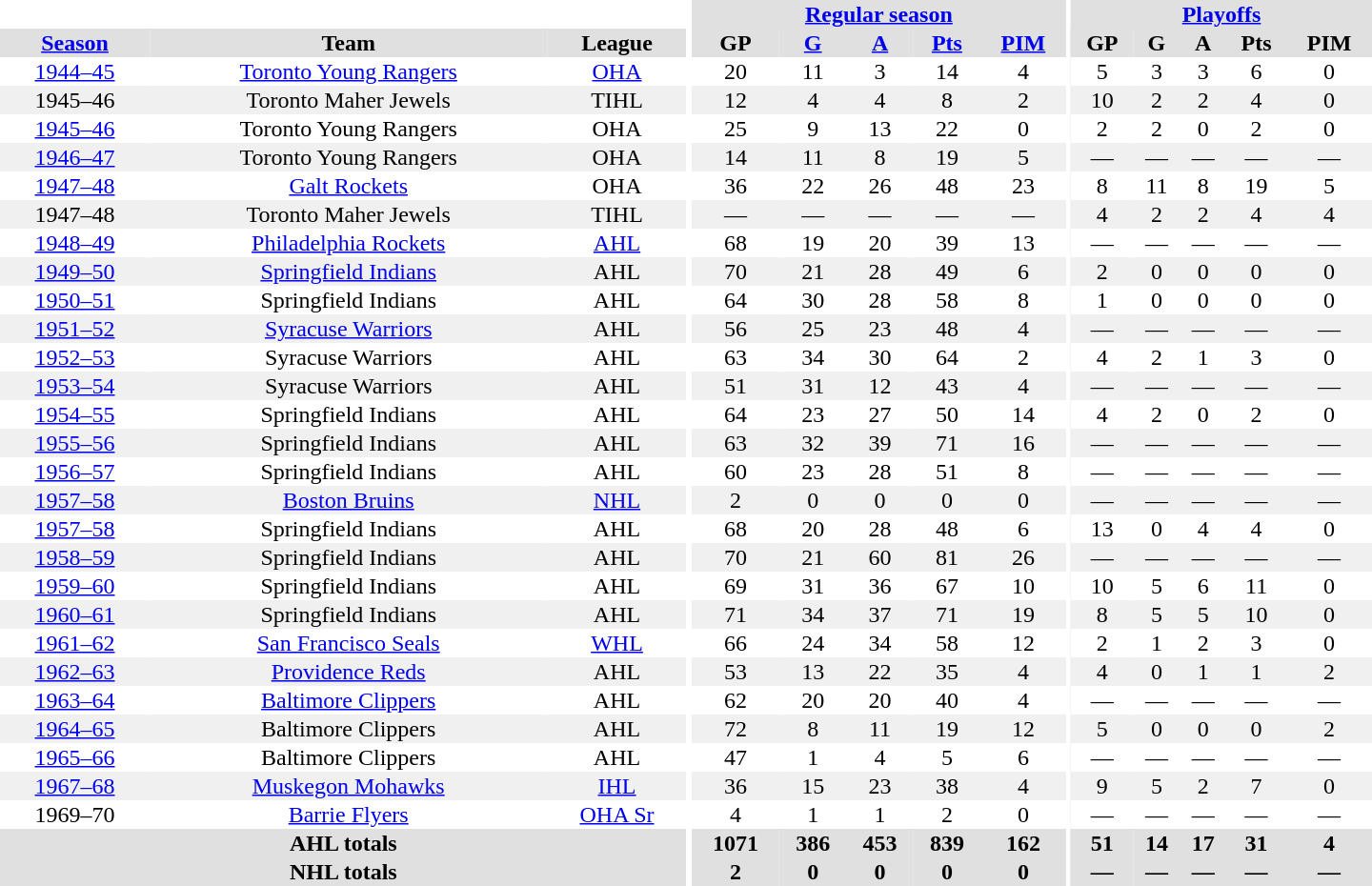<table border="0" cellpadding="1" cellspacing="0" style="text-align:center; width:60em">
<tr bgcolor="#e0e0e0">
<th colspan="3" bgcolor="#ffffff"></th>
<th rowspan="100" bgcolor="#ffffff"></th>
<th colspan="5"><a href='#'>Regular season</a></th>
<th rowspan="100" bgcolor="#ffffff"></th>
<th colspan="5"><a href='#'>Playoffs</a></th>
</tr>
<tr bgcolor="#e0e0e0">
<th><a href='#'>Season</a></th>
<th>Team</th>
<th>League</th>
<th>GP</th>
<th><a href='#'>G</a></th>
<th><a href='#'>A</a></th>
<th><a href='#'>Pts</a></th>
<th><a href='#'>PIM</a></th>
<th>GP</th>
<th>G</th>
<th>A</th>
<th>Pts</th>
<th>PIM</th>
</tr>
<tr>
<td><a href='#'>1944–45</a></td>
<td><a href='#'>Toronto Young Rangers</a></td>
<td><a href='#'>OHA</a></td>
<td>20</td>
<td>11</td>
<td>3</td>
<td>14</td>
<td>4</td>
<td>5</td>
<td>3</td>
<td>3</td>
<td>6</td>
<td>0</td>
</tr>
<tr bgcolor="#f0f0f0">
<td>1945–46</td>
<td>Toronto Maher Jewels</td>
<td>TIHL</td>
<td>12</td>
<td>4</td>
<td>4</td>
<td>8</td>
<td>2</td>
<td>10</td>
<td>2</td>
<td>2</td>
<td>4</td>
<td>0</td>
</tr>
<tr>
<td><a href='#'>1945–46</a></td>
<td>Toronto Young Rangers</td>
<td>OHA</td>
<td>25</td>
<td>9</td>
<td>13</td>
<td>22</td>
<td>0</td>
<td>2</td>
<td>2</td>
<td>0</td>
<td>2</td>
<td>0</td>
</tr>
<tr bgcolor="#f0f0f0">
<td><a href='#'>1946–47</a></td>
<td>Toronto Young Rangers</td>
<td>OHA</td>
<td>14</td>
<td>11</td>
<td>8</td>
<td>19</td>
<td>5</td>
<td>—</td>
<td>—</td>
<td>—</td>
<td>—</td>
<td>—</td>
</tr>
<tr>
<td><a href='#'>1947–48</a></td>
<td><a href='#'>Galt Rockets</a></td>
<td>OHA</td>
<td>36</td>
<td>22</td>
<td>26</td>
<td>48</td>
<td>23</td>
<td>8</td>
<td>11</td>
<td>8</td>
<td>19</td>
<td>5</td>
</tr>
<tr bgcolor="#f0f0f0">
<td>1947–48</td>
<td>Toronto Maher Jewels</td>
<td>TIHL</td>
<td>—</td>
<td>—</td>
<td>—</td>
<td>—</td>
<td>—</td>
<td>4</td>
<td>2</td>
<td>2</td>
<td>4</td>
<td>4</td>
</tr>
<tr>
<td><a href='#'>1948–49</a></td>
<td><a href='#'>Philadelphia Rockets</a></td>
<td><a href='#'>AHL</a></td>
<td>68</td>
<td>19</td>
<td>20</td>
<td>39</td>
<td>13</td>
<td>—</td>
<td>—</td>
<td>—</td>
<td>—</td>
<td>—</td>
</tr>
<tr bgcolor="#f0f0f0">
<td><a href='#'>1949–50</a></td>
<td><a href='#'>Springfield Indians</a></td>
<td>AHL</td>
<td>70</td>
<td>21</td>
<td>28</td>
<td>49</td>
<td>6</td>
<td>2</td>
<td>0</td>
<td>0</td>
<td>0</td>
<td>0</td>
</tr>
<tr>
<td><a href='#'>1950–51</a></td>
<td>Springfield Indians</td>
<td>AHL</td>
<td>64</td>
<td>30</td>
<td>28</td>
<td>58</td>
<td>8</td>
<td>1</td>
<td>0</td>
<td>0</td>
<td>0</td>
<td>0</td>
</tr>
<tr bgcolor="#f0f0f0">
<td><a href='#'>1951–52</a></td>
<td><a href='#'>Syracuse Warriors</a></td>
<td>AHL</td>
<td>56</td>
<td>25</td>
<td>23</td>
<td>48</td>
<td>4</td>
<td>—</td>
<td>—</td>
<td>—</td>
<td>—</td>
<td>—</td>
</tr>
<tr>
<td><a href='#'>1952–53</a></td>
<td>Syracuse Warriors</td>
<td>AHL</td>
<td>63</td>
<td>34</td>
<td>30</td>
<td>64</td>
<td>2</td>
<td>4</td>
<td>2</td>
<td>1</td>
<td>3</td>
<td>0</td>
</tr>
<tr bgcolor="#f0f0f0">
<td><a href='#'>1953–54</a></td>
<td>Syracuse Warriors</td>
<td>AHL</td>
<td>51</td>
<td>31</td>
<td>12</td>
<td>43</td>
<td>4</td>
<td>—</td>
<td>—</td>
<td>—</td>
<td>—</td>
<td>—</td>
</tr>
<tr>
<td><a href='#'>1954–55</a></td>
<td>Springfield Indians</td>
<td>AHL</td>
<td>64</td>
<td>23</td>
<td>27</td>
<td>50</td>
<td>14</td>
<td>4</td>
<td>2</td>
<td>0</td>
<td>2</td>
<td>0</td>
</tr>
<tr bgcolor="#f0f0f0">
<td><a href='#'>1955–56</a></td>
<td>Springfield Indians</td>
<td>AHL</td>
<td>63</td>
<td>32</td>
<td>39</td>
<td>71</td>
<td>16</td>
<td>—</td>
<td>—</td>
<td>—</td>
<td>—</td>
<td>—</td>
</tr>
<tr>
<td><a href='#'>1956–57</a></td>
<td>Springfield Indians</td>
<td>AHL</td>
<td>60</td>
<td>23</td>
<td>28</td>
<td>51</td>
<td>8</td>
<td>—</td>
<td>—</td>
<td>—</td>
<td>—</td>
<td>—</td>
</tr>
<tr bgcolor="#f0f0f0">
<td><a href='#'>1957–58</a></td>
<td><a href='#'>Boston Bruins</a></td>
<td><a href='#'>NHL</a></td>
<td>2</td>
<td>0</td>
<td>0</td>
<td>0</td>
<td>0</td>
<td>—</td>
<td>—</td>
<td>—</td>
<td>—</td>
<td>—</td>
</tr>
<tr>
<td><a href='#'>1957–58</a></td>
<td>Springfield Indians</td>
<td>AHL</td>
<td>68</td>
<td>20</td>
<td>28</td>
<td>48</td>
<td>6</td>
<td>13</td>
<td>0</td>
<td>4</td>
<td>4</td>
<td>0</td>
</tr>
<tr bgcolor="#f0f0f0">
<td><a href='#'>1958–59</a></td>
<td>Springfield Indians</td>
<td>AHL</td>
<td>70</td>
<td>21</td>
<td>60</td>
<td>81</td>
<td>26</td>
<td>—</td>
<td>—</td>
<td>—</td>
<td>—</td>
<td>—</td>
</tr>
<tr>
<td><a href='#'>1959–60</a></td>
<td>Springfield Indians</td>
<td>AHL</td>
<td>69</td>
<td>31</td>
<td>36</td>
<td>67</td>
<td>10</td>
<td>10</td>
<td>5</td>
<td>6</td>
<td>11</td>
<td>0</td>
</tr>
<tr bgcolor="#f0f0f0">
<td><a href='#'>1960–61</a></td>
<td>Springfield Indians</td>
<td>AHL</td>
<td>71</td>
<td>34</td>
<td>37</td>
<td>71</td>
<td>19</td>
<td>8</td>
<td>5</td>
<td>5</td>
<td>10</td>
<td>0</td>
</tr>
<tr>
<td><a href='#'>1961–62</a></td>
<td><a href='#'>San Francisco Seals</a></td>
<td><a href='#'>WHL</a></td>
<td>66</td>
<td>24</td>
<td>34</td>
<td>58</td>
<td>12</td>
<td>2</td>
<td>1</td>
<td>2</td>
<td>3</td>
<td>0</td>
</tr>
<tr bgcolor="#f0f0f0">
<td><a href='#'>1962–63</a></td>
<td><a href='#'>Providence Reds</a></td>
<td>AHL</td>
<td>53</td>
<td>13</td>
<td>22</td>
<td>35</td>
<td>4</td>
<td>4</td>
<td>0</td>
<td>1</td>
<td>1</td>
<td>2</td>
</tr>
<tr>
<td><a href='#'>1963–64</a></td>
<td><a href='#'>Baltimore Clippers</a></td>
<td>AHL</td>
<td>62</td>
<td>20</td>
<td>20</td>
<td>40</td>
<td>4</td>
<td>—</td>
<td>—</td>
<td>—</td>
<td>—</td>
<td>—</td>
</tr>
<tr bgcolor="#f0f0f0">
<td><a href='#'>1964–65</a></td>
<td>Baltimore Clippers</td>
<td>AHL</td>
<td>72</td>
<td>8</td>
<td>11</td>
<td>19</td>
<td>12</td>
<td>5</td>
<td>0</td>
<td>0</td>
<td>0</td>
<td>2</td>
</tr>
<tr>
<td><a href='#'>1965–66</a></td>
<td>Baltimore Clippers</td>
<td>AHL</td>
<td>47</td>
<td>1</td>
<td>4</td>
<td>5</td>
<td>6</td>
<td>—</td>
<td>—</td>
<td>—</td>
<td>—</td>
<td>—</td>
</tr>
<tr bgcolor="#f0f0f0">
<td><a href='#'>1967–68</a></td>
<td><a href='#'>Muskegon Mohawks</a></td>
<td><a href='#'>IHL</a></td>
<td>36</td>
<td>15</td>
<td>23</td>
<td>38</td>
<td>4</td>
<td>9</td>
<td>5</td>
<td>2</td>
<td>7</td>
<td>0</td>
</tr>
<tr>
<td>1969–70</td>
<td><a href='#'>Barrie Flyers</a></td>
<td><a href='#'>OHA Sr</a></td>
<td>4</td>
<td>1</td>
<td>1</td>
<td>2</td>
<td>0</td>
<td>—</td>
<td>—</td>
<td>—</td>
<td>—</td>
<td>—</td>
</tr>
<tr bgcolor="#e0e0e0">
<th colspan="3">AHL totals</th>
<th>1071</th>
<th>386</th>
<th>453</th>
<th>839</th>
<th>162</th>
<th>51</th>
<th>14</th>
<th>17</th>
<th>31</th>
<th>4</th>
</tr>
<tr bgcolor="#e0e0e0">
<th colspan="3">NHL totals</th>
<th>2</th>
<th>0</th>
<th>0</th>
<th>0</th>
<th>0</th>
<th>—</th>
<th>—</th>
<th>—</th>
<th>—</th>
<th>—</th>
</tr>
</table>
